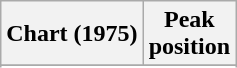<table class="wikitable sortable plainrowheaders" style="text-align:center;">
<tr>
<th scope="col">Chart (1975)</th>
<th scope="col">Peak<br>position</th>
</tr>
<tr>
</tr>
<tr>
</tr>
<tr>
</tr>
</table>
